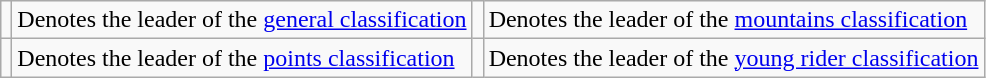<table class="wikitable">
<tr>
<td></td>
<td>Denotes the leader of the <a href='#'>general classification</a></td>
<td></td>
<td>Denotes the leader of the <a href='#'>mountains classification</a></td>
</tr>
<tr>
<td></td>
<td>Denotes the leader of the <a href='#'>points classification</a></td>
<td></td>
<td>Denotes the leader of the <a href='#'>young rider classification</a></td>
</tr>
</table>
